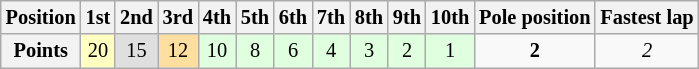<table class="wikitable" style="font-size: 85%;">
<tr>
<th>Position</th>
<th>1st</th>
<th>2nd</th>
<th>3rd</th>
<th>4th</th>
<th>5th</th>
<th>6th</th>
<th>7th</th>
<th>8th</th>
<th>9th</th>
<th>10th</th>
<th>Pole position</th>
<th>Fastest lap</th>
</tr>
<tr align="center">
<th>Points</th>
<td style="background:#FFFFBF;">20</td>
<td style="background:#DFDFDF;">15</td>
<td style="background:#FFDF9F;">12</td>
<td style="background:#DFFFDF;">10</td>
<td style="background:#DFFFDF;">8</td>
<td style="background:#DFFFDF;">6</td>
<td style="background:#DFFFDF;">4</td>
<td style="background:#DFFFDF;">3</td>
<td style="background:#DFFFDF;">2</td>
<td style="background:#DFFFDF;">1</td>
<td><strong>2</strong></td>
<td><em>2</em></td>
</tr>
</table>
